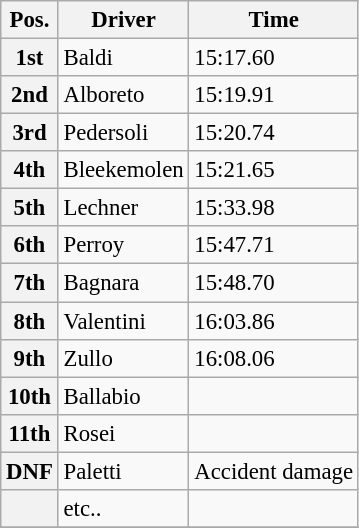<table class="wikitable" style="font-size: 95%">
<tr>
<th>Pos.</th>
<th>Driver</th>
<th>Time</th>
</tr>
<tr>
<th>1st</th>
<td>Baldi</td>
<td>15:17.60</td>
</tr>
<tr>
<th>2nd</th>
<td>Alboreto</td>
<td>15:19.91</td>
</tr>
<tr>
<th>3rd</th>
<td>Pedersoli</td>
<td>15:20.74</td>
</tr>
<tr>
<th>4th</th>
<td>Bleekemolen</td>
<td>15:21.65</td>
</tr>
<tr>
<th>5th</th>
<td>Lechner</td>
<td>15:33.98</td>
</tr>
<tr>
<th>6th</th>
<td>Perroy</td>
<td>15:47.71</td>
</tr>
<tr>
<th>7th</th>
<td>Bagnara</td>
<td>15:48.70</td>
</tr>
<tr>
<th>8th</th>
<td>Valentini</td>
<td>16:03.86</td>
</tr>
<tr>
<th>9th</th>
<td>Zullo</td>
<td>16:08.06</td>
</tr>
<tr>
<th>10th</th>
<td>Ballabio</td>
<td></td>
</tr>
<tr>
<th>11th</th>
<td>Rosei</td>
<td></td>
</tr>
<tr>
<th>DNF</th>
<td>Paletti</td>
<td>Accident damage</td>
</tr>
<tr>
<th></th>
<td>etc..</td>
<td></td>
</tr>
<tr>
</tr>
</table>
